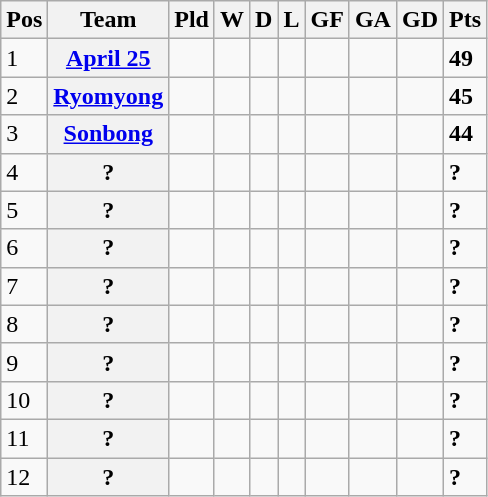<table class="wikitable">
<tr>
<th>Pos</th>
<th>Team</th>
<th>Pld</th>
<th>W</th>
<th>D</th>
<th>L</th>
<th>GF</th>
<th>GA</th>
<th>GD</th>
<th>Pts</th>
</tr>
<tr>
<td>1</td>
<th><a href='#'>April 25</a></th>
<td></td>
<td></td>
<td></td>
<td></td>
<td></td>
<td></td>
<td></td>
<td><strong>49</strong></td>
</tr>
<tr>
<td>2</td>
<th><a href='#'>Ryomyong</a></th>
<td></td>
<td></td>
<td></td>
<td></td>
<td></td>
<td></td>
<td></td>
<td><strong>45</strong></td>
</tr>
<tr>
<td>3</td>
<th><a href='#'>Sonbong</a></th>
<td></td>
<td></td>
<td></td>
<td></td>
<td></td>
<td></td>
<td></td>
<td><strong>44</strong></td>
</tr>
<tr>
<td>4</td>
<th>?</th>
<td></td>
<td></td>
<td></td>
<td></td>
<td></td>
<td></td>
<td></td>
<td><strong>?</strong></td>
</tr>
<tr>
<td>5</td>
<th>?</th>
<td></td>
<td></td>
<td></td>
<td></td>
<td></td>
<td></td>
<td></td>
<td><strong>?</strong></td>
</tr>
<tr>
<td>6</td>
<th>?</th>
<td></td>
<td></td>
<td></td>
<td></td>
<td></td>
<td></td>
<td></td>
<td><strong>?</strong></td>
</tr>
<tr>
<td>7</td>
<th>?</th>
<td></td>
<td></td>
<td></td>
<td></td>
<td></td>
<td></td>
<td></td>
<td><strong>?</strong></td>
</tr>
<tr>
<td>8</td>
<th>?</th>
<td></td>
<td></td>
<td></td>
<td></td>
<td></td>
<td></td>
<td></td>
<td><strong>?</strong></td>
</tr>
<tr>
<td>9</td>
<th>?</th>
<td></td>
<td></td>
<td></td>
<td></td>
<td></td>
<td></td>
<td></td>
<td><strong>?</strong></td>
</tr>
<tr>
<td>10</td>
<th>?</th>
<td></td>
<td></td>
<td></td>
<td></td>
<td></td>
<td></td>
<td></td>
<td><strong>?</strong></td>
</tr>
<tr>
<td>11</td>
<th>?</th>
<td></td>
<td></td>
<td></td>
<td></td>
<td></td>
<td></td>
<td></td>
<td><strong>?</strong></td>
</tr>
<tr>
<td>12</td>
<th>?</th>
<td></td>
<td></td>
<td></td>
<td></td>
<td></td>
<td></td>
<td></td>
<td><strong>?</strong></td>
</tr>
</table>
